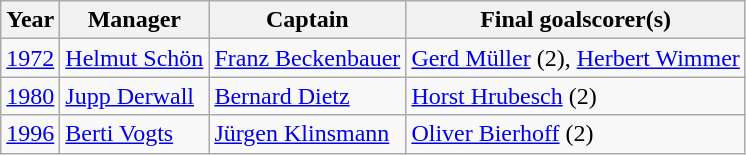<table class="wikitable">
<tr>
<th>Year</th>
<th>Manager</th>
<th>Captain</th>
<th>Final goalscorer(s)</th>
</tr>
<tr>
<td><a href='#'>1972</a></td>
<td><a href='#'>Helmut Schön</a></td>
<td><a href='#'>Franz Beckenbauer</a></td>
<td><a href='#'>Gerd Müller</a> (2), <a href='#'>Herbert Wimmer</a></td>
</tr>
<tr>
<td><a href='#'>1980</a></td>
<td><a href='#'>Jupp Derwall</a></td>
<td><a href='#'>Bernard Dietz</a></td>
<td><a href='#'>Horst Hrubesch</a> (2)</td>
</tr>
<tr>
<td><a href='#'>1996</a></td>
<td><a href='#'>Berti Vogts</a></td>
<td><a href='#'>Jürgen Klinsmann</a></td>
<td><a href='#'>Oliver Bierhoff</a> (2)</td>
</tr>
</table>
